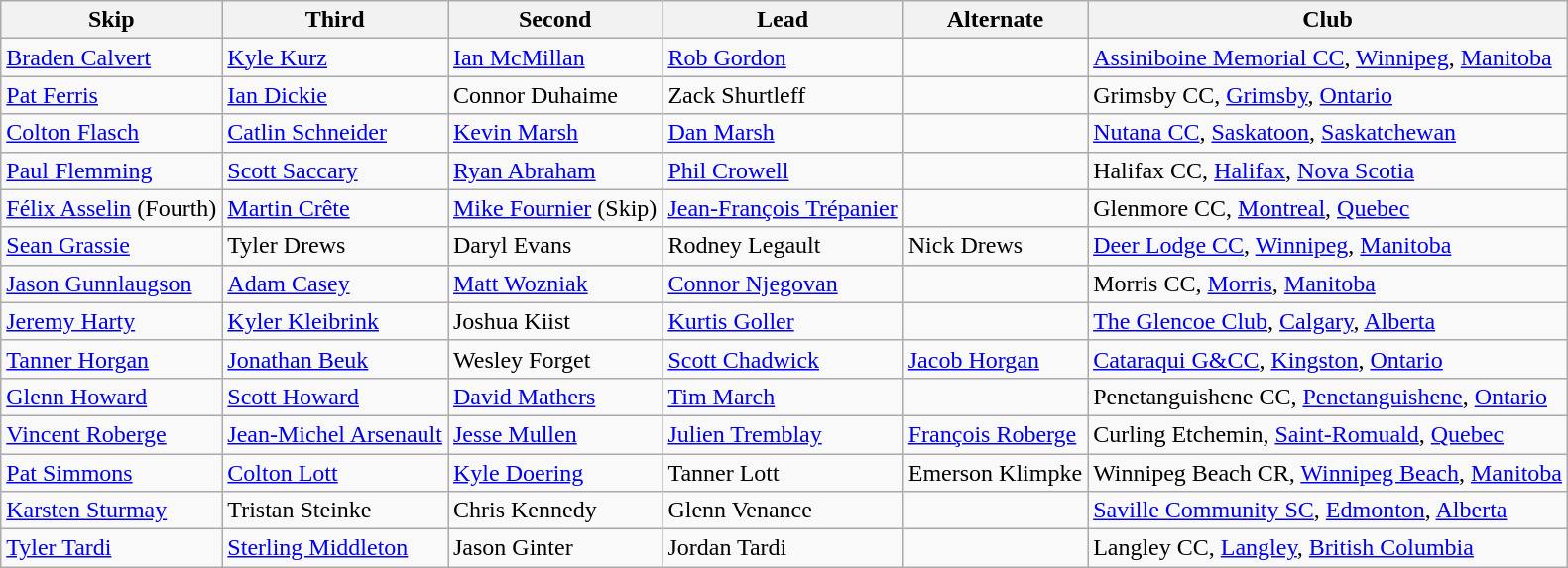<table class="wikitable">
<tr>
<th scope="col">Skip</th>
<th scope="col">Third</th>
<th scope="col">Second</th>
<th scope="col">Lead</th>
<th scope="col">Alternate</th>
<th scope="col">Club</th>
</tr>
<tr>
<td><a href='#'>Braden Calvert</a></td>
<td><a href='#'>Kyle Kurz</a></td>
<td><a href='#'>Ian McMillan</a></td>
<td><a href='#'>Rob Gordon</a></td>
<td></td>
<td> <a href='#'>Assiniboine Memorial CC</a>, <a href='#'>Winnipeg</a>, <a href='#'>Manitoba</a></td>
</tr>
<tr>
<td><a href='#'>Pat Ferris</a></td>
<td><a href='#'>Ian Dickie</a></td>
<td>Connor Duhaime</td>
<td>Zack Shurtleff</td>
<td></td>
<td> Grimsby CC, <a href='#'>Grimsby</a>, <a href='#'>Ontario</a></td>
</tr>
<tr>
<td><a href='#'>Colton Flasch</a></td>
<td><a href='#'>Catlin Schneider</a></td>
<td><a href='#'>Kevin Marsh</a></td>
<td><a href='#'>Dan Marsh</a></td>
<td></td>
<td> <a href='#'>Nutana CC</a>, <a href='#'>Saskatoon</a>, <a href='#'>Saskatchewan</a></td>
</tr>
<tr>
<td><a href='#'>Paul Flemming</a></td>
<td><a href='#'>Scott Saccary</a></td>
<td><a href='#'>Ryan Abraham</a></td>
<td><a href='#'>Phil Crowell</a></td>
<td></td>
<td> Halifax CC, <a href='#'>Halifax</a>, <a href='#'>Nova Scotia</a></td>
</tr>
<tr>
<td><a href='#'>Félix Asselin</a> (Fourth)</td>
<td><a href='#'>Martin Crête</a></td>
<td><a href='#'>Mike Fournier</a> (Skip)</td>
<td><a href='#'>Jean-François Trépanier</a></td>
<td></td>
<td> Glenmore CC, <a href='#'>Montreal</a>, <a href='#'>Quebec</a></td>
</tr>
<tr>
<td><a href='#'>Sean Grassie</a></td>
<td>Tyler Drews</td>
<td>Daryl Evans</td>
<td>Rodney Legault</td>
<td>Nick Drews</td>
<td> <a href='#'>Deer Lodge CC</a>, <a href='#'>Winnipeg</a>, <a href='#'>Manitoba</a></td>
</tr>
<tr>
<td><a href='#'>Jason Gunnlaugson</a></td>
<td><a href='#'>Adam Casey</a></td>
<td><a href='#'>Matt Wozniak</a></td>
<td><a href='#'>Connor Njegovan</a></td>
<td></td>
<td> Morris CC, <a href='#'>Morris</a>, <a href='#'>Manitoba</a></td>
</tr>
<tr>
<td><a href='#'>Jeremy Harty</a></td>
<td><a href='#'>Kyler Kleibrink</a></td>
<td>Joshua Kiist</td>
<td><a href='#'>Kurtis Goller</a></td>
<td></td>
<td> <a href='#'>The Glencoe Club</a>, <a href='#'>Calgary</a>, <a href='#'>Alberta</a></td>
</tr>
<tr>
<td><a href='#'>Tanner Horgan</a></td>
<td><a href='#'>Jonathan Beuk</a></td>
<td>Wesley Forget</td>
<td><a href='#'>Scott Chadwick</a></td>
<td><a href='#'>Jacob Horgan</a></td>
<td> <a href='#'>Cataraqui G&CC</a>, <a href='#'>Kingston</a>, <a href='#'>Ontario</a></td>
</tr>
<tr>
<td><a href='#'>Glenn Howard</a></td>
<td><a href='#'>Scott Howard</a></td>
<td><a href='#'>David Mathers</a></td>
<td><a href='#'>Tim March</a></td>
<td></td>
<td> Penetanguishene CC, <a href='#'>Penetanguishene</a>, <a href='#'>Ontario</a></td>
</tr>
<tr>
<td><a href='#'>Vincent Roberge</a></td>
<td><a href='#'>Jean-Michel Arsenault</a></td>
<td><a href='#'>Jesse Mullen</a></td>
<td><a href='#'>Julien Tremblay</a></td>
<td><a href='#'>François Roberge</a></td>
<td> Curling Etchemin, <a href='#'>Saint-Romuald</a>, <a href='#'>Quebec</a></td>
</tr>
<tr>
<td><a href='#'>Pat Simmons</a></td>
<td><a href='#'>Colton Lott</a></td>
<td><a href='#'>Kyle Doering</a></td>
<td>Tanner Lott</td>
<td>Emerson Klimpke</td>
<td> Winnipeg Beach CR, <a href='#'>Winnipeg Beach</a>, <a href='#'>Manitoba</a></td>
</tr>
<tr>
<td><a href='#'>Karsten Sturmay</a></td>
<td>Tristan Steinke</td>
<td>Chris Kennedy</td>
<td>Glenn Venance</td>
<td></td>
<td> <a href='#'>Saville Community SC</a>, <a href='#'>Edmonton</a>, <a href='#'>Alberta</a></td>
</tr>
<tr>
<td><a href='#'>Tyler Tardi</a></td>
<td><a href='#'>Sterling Middleton</a></td>
<td>Jason Ginter</td>
<td>Jordan Tardi</td>
<td></td>
<td> Langley CC, <a href='#'>Langley</a>, <a href='#'>British Columbia</a></td>
</tr>
</table>
